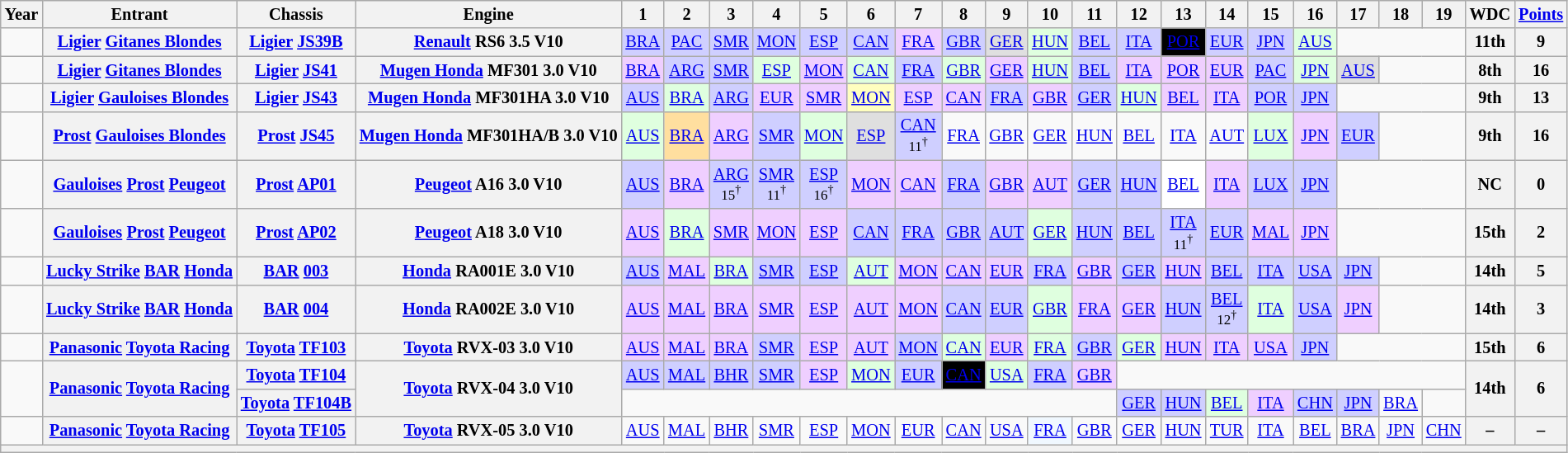<table class="wikitable" style="text-align:center; font-size:85%">
<tr>
<th>Year</th>
<th>Entrant</th>
<th>Chassis</th>
<th>Engine</th>
<th>1</th>
<th>2</th>
<th>3</th>
<th>4</th>
<th>5</th>
<th>6</th>
<th>7</th>
<th>8</th>
<th>9</th>
<th>10</th>
<th>11</th>
<th>12</th>
<th>13</th>
<th>14</th>
<th>15</th>
<th>16</th>
<th>17</th>
<th>18</th>
<th>19</th>
<th>WDC</th>
<th><a href='#'>Points</a></th>
</tr>
<tr>
<td></td>
<th nowrap><a href='#'>Ligier</a> <a href='#'>Gitanes Blondes</a></th>
<th nowrap><a href='#'>Ligier</a> <a href='#'>JS39B</a></th>
<th nowrap><a href='#'>Renault</a> RS6 3.5 V10</th>
<td style="background:#CFCFFF;"><a href='#'>BRA</a><br></td>
<td style="background:#CFCFFF;"><a href='#'>PAC</a><br></td>
<td style="background:#CFCFFF;"><a href='#'>SMR</a><br></td>
<td style="background:#CFCFFF;"><a href='#'>MON</a><br></td>
<td style="background:#CFCFFF;"><a href='#'>ESP</a><br></td>
<td style="background:#CFCFFF;"><a href='#'>CAN</a><br></td>
<td style="background:#EFCFFF;"><a href='#'>FRA</a><br></td>
<td style="background:#CFCFFF;"><a href='#'>GBR</a><br></td>
<td style="background:#DFDFDF;"><a href='#'>GER</a><br></td>
<td style="background:#DFFFDF;"><a href='#'>HUN</a><br></td>
<td style="background:#CFCFFF;"><a href='#'>BEL</a><br></td>
<td style="background:#CFCFFF;"><a href='#'>ITA</a><br></td>
<td style="background:#000000; color:#ffffff"><a href='#'><span>POR</span></a><br></td>
<td style="background:#CFCFFF;"><a href='#'>EUR</a><br></td>
<td style="background:#CFCFFF;"><a href='#'>JPN</a><br></td>
<td style="background:#DFFFDF;"><a href='#'>AUS</a><br></td>
<td colspan=3></td>
<th>11th</th>
<th>9</th>
</tr>
<tr>
<td></td>
<th nowrap><a href='#'>Ligier</a> <a href='#'>Gitanes Blondes</a></th>
<th nowrap><a href='#'>Ligier</a> <a href='#'>JS41</a></th>
<th nowrap><a href='#'>Mugen Honda</a> MF301 3.0 V10</th>
<td style="background:#EFCFFF;"><a href='#'>BRA</a><br></td>
<td style="background:#CFCFFF;"><a href='#'>ARG</a><br></td>
<td style="background:#CFCFFF;"><a href='#'>SMR</a><br></td>
<td style="background:#DFFFDF;"><a href='#'>ESP</a><br></td>
<td style="background:#EFCFFF;"><a href='#'>MON</a><br></td>
<td style="background:#DFFFDF;"><a href='#'>CAN</a><br></td>
<td style="background:#CFCFFF;"><a href='#'>FRA</a><br></td>
<td style="background:#DFFFDF;"><a href='#'>GBR</a><br></td>
<td style="background:#EFCFFF;"><a href='#'>GER</a><br></td>
<td style="background:#DFFFDF;"><a href='#'>HUN</a><br></td>
<td style="background:#CFCFFF;"><a href='#'>BEL</a><br></td>
<td style="background:#EFCFFF;"><a href='#'>ITA</a><br></td>
<td style="background:#EFCFFF;"><a href='#'>POR</a><br></td>
<td style="background:#EFCFFF;"><a href='#'>EUR</a><br></td>
<td style="background:#CFCFFF;"><a href='#'>PAC</a><br></td>
<td style="background:#DFFFDF;"><a href='#'>JPN</a><br></td>
<td style="background:#DFDFDF;"><a href='#'>AUS</a><br></td>
<td colspan=2></td>
<th>8th</th>
<th>16</th>
</tr>
<tr>
<td></td>
<th nowrap><a href='#'>Ligier</a> <a href='#'>Gauloises Blondes</a></th>
<th nowrap><a href='#'>Ligier</a> <a href='#'>JS43</a></th>
<th nowrap><a href='#'>Mugen Honda</a> MF301HA 3.0 V10</th>
<td style="background:#CFCFFF;"><a href='#'>AUS</a><br></td>
<td style="background:#DFFFDF;"><a href='#'>BRA</a><br></td>
<td style="background:#CFCFFF;"><a href='#'>ARG</a><br></td>
<td style="background:#EFCFFF;"><a href='#'>EUR</a><br></td>
<td style="background:#EFCFFF;"><a href='#'>SMR</a><br></td>
<td style="background:#FFFFBF;"><a href='#'>MON</a><br></td>
<td style="background:#EFCFFF;"><a href='#'>ESP</a><br></td>
<td style="background:#EFCFFF;"><a href='#'>CAN</a><br></td>
<td style="background:#CFCFFF;"><a href='#'>FRA</a><br></td>
<td style="background:#EFCFFF;"><a href='#'>GBR</a><br></td>
<td style="background:#CFCFFF;"><a href='#'>GER</a><br></td>
<td style="background:#DFFFDF;"><a href='#'>HUN</a><br></td>
<td style="background:#EFCFFF;"><a href='#'>BEL</a><br></td>
<td style="background:#EFCFFF;"><a href='#'>ITA</a><br></td>
<td style="background:#CFCFFF;"><a href='#'>POR</a><br></td>
<td style="background:#CFCFFF;"><a href='#'>JPN</a><br></td>
<td colspan=3></td>
<th>9th</th>
<th>13</th>
</tr>
<tr>
<td></td>
<th nowrap><a href='#'>Prost</a> <a href='#'>Gauloises Blondes</a></th>
<th nowrap><a href='#'>Prost</a> <a href='#'>JS45</a></th>
<th nowrap><a href='#'>Mugen Honda</a> MF301HA/B 3.0 V10</th>
<td style="background:#DFFFDF;"><a href='#'>AUS</a><br></td>
<td style="background:#FFDF9F;"><a href='#'>BRA</a><br></td>
<td style="background:#EFCFFF;"><a href='#'>ARG</a><br></td>
<td style="background:#CFCFFF;"><a href='#'>SMR</a><br></td>
<td style="background:#DFFFDF;"><a href='#'>MON</a><br></td>
<td style="background:#DFDFDF;"><a href='#'>ESP</a><br></td>
<td style="background:#CFCFFF;"><a href='#'>CAN</a><br><small>11<sup>†</sup></small></td>
<td><a href='#'>FRA</a></td>
<td><a href='#'>GBR</a></td>
<td><a href='#'>GER</a></td>
<td><a href='#'>HUN</a></td>
<td><a href='#'>BEL</a></td>
<td><a href='#'>ITA</a></td>
<td><a href='#'>AUT</a></td>
<td style="background:#DFFFDF;"><a href='#'>LUX</a><br></td>
<td style="background:#EFCFFF;"><a href='#'>JPN</a><br></td>
<td style="background:#CFCFFF;"><a href='#'>EUR</a><br></td>
<td colspan=2></td>
<th>9th</th>
<th>16</th>
</tr>
<tr>
<td></td>
<th nowrap><a href='#'>Gauloises</a> <a href='#'>Prost</a> <a href='#'>Peugeot</a></th>
<th nowrap><a href='#'>Prost</a> <a href='#'>AP01</a></th>
<th nowrap><a href='#'>Peugeot</a> A16 3.0 V10</th>
<td style="background:#CFCFFF;"><a href='#'>AUS</a><br></td>
<td style="background:#EFCFFF;"><a href='#'>BRA</a><br></td>
<td style="background:#CFCFFF;"><a href='#'>ARG</a><br><small>15<sup>†</sup></small></td>
<td style="background:#CFCFFF;"><a href='#'>SMR</a><br><small>11<sup>†</sup></small></td>
<td style="background:#CFCFFF;"><a href='#'>ESP</a><br><small>16<sup>†</sup></small></td>
<td style="background:#EFCFFF;"><a href='#'>MON</a><br></td>
<td style="background:#EFCFFF;"><a href='#'>CAN</a><br></td>
<td style="background:#CFCFFF;"><a href='#'>FRA</a><br></td>
<td style="background:#EFCFFF;"><a href='#'>GBR</a><br></td>
<td style="background:#EFCFFF;"><a href='#'>AUT</a><br></td>
<td style="background:#CFCFFF;"><a href='#'>GER</a><br></td>
<td style="background:#CFCFFF;"><a href='#'>HUN</a><br></td>
<td style="background:#FFFFFF;"><a href='#'>BEL</a><br></td>
<td style="background:#EFCFFF;"><a href='#'>ITA</a><br></td>
<td style="background:#CFCFFF;"><a href='#'>LUX</a><br></td>
<td style="background:#CFCFFF;"><a href='#'>JPN</a><br></td>
<td colspan=3></td>
<th>NC</th>
<th>0</th>
</tr>
<tr>
<td></td>
<th nowrap><a href='#'>Gauloises</a> <a href='#'>Prost</a> <a href='#'>Peugeot</a></th>
<th nowrap><a href='#'>Prost</a> <a href='#'>AP02</a></th>
<th nowrap><a href='#'>Peugeot</a> A18 3.0 V10</th>
<td style="background:#EFCFFF;"><a href='#'>AUS</a><br></td>
<td style="background:#DFFFDF;"><a href='#'>BRA</a><br></td>
<td style="background:#EFCFFF;"><a href='#'>SMR</a><br></td>
<td style="background:#EFCFFF;"><a href='#'>MON</a><br></td>
<td style="background:#EFCFFF;"><a href='#'>ESP</a><br></td>
<td style="background:#CFCFFF;"><a href='#'>CAN</a><br></td>
<td style="background:#CFCFFF;"><a href='#'>FRA</a><br></td>
<td style="background:#CFCFFF;"><a href='#'>GBR</a><br></td>
<td style="background:#CFCFFF;"><a href='#'>AUT</a><br></td>
<td style="background:#DFFFDF;"><a href='#'>GER</a><br></td>
<td style="background:#CFCFFF;"><a href='#'>HUN</a><br></td>
<td style="background:#CFCFFF;"><a href='#'>BEL</a><br></td>
<td style="background:#CFCFFF;"><a href='#'>ITA</a><br><small>11<sup>†</sup></small></td>
<td style="background:#CFCFFF;"><a href='#'>EUR</a><br></td>
<td style="background:#EFCFFF;"><a href='#'>MAL</a><br></td>
<td style="background:#EFCFFF;"><a href='#'>JPN</a><br></td>
<td colspan=3></td>
<th>15th</th>
<th>2</th>
</tr>
<tr>
<td></td>
<th nowrap><a href='#'>Lucky Strike</a> <a href='#'>BAR</a> <a href='#'>Honda</a></th>
<th nowrap><a href='#'>BAR</a> <a href='#'>003</a></th>
<th nowrap><a href='#'>Honda</a> RA001E 3.0 V10</th>
<td style="background:#CFCFFF;"><a href='#'>AUS</a><br></td>
<td style="background:#EFCFFF;"><a href='#'>MAL</a><br></td>
<td style="background:#DFFFDF;"><a href='#'>BRA</a><br></td>
<td style="background:#CFCFFF;"><a href='#'>SMR</a><br></td>
<td style="background:#CFCFFF;"><a href='#'>ESP</a><br></td>
<td style="background:#DFFFDF;"><a href='#'>AUT</a><br></td>
<td style="background:#EFCFFF;"><a href='#'>MON</a><br></td>
<td style="background:#EFCFFF;"><a href='#'>CAN</a><br></td>
<td style="background:#EFCFFF;"><a href='#'>EUR</a><br></td>
<td style="background:#CFCFFF;"><a href='#'>FRA</a><br></td>
<td style="background:#EFCFFF;"><a href='#'>GBR</a><br></td>
<td style="background:#CFCFFF;"><a href='#'>GER</a><br></td>
<td style="background:#EFCFFF;"><a href='#'>HUN</a><br></td>
<td style="background:#CFCFFF;"><a href='#'>BEL</a><br></td>
<td style="background:#CFCFFF;"><a href='#'>ITA</a><br></td>
<td style="background:#CFCFFF;"><a href='#'>USA</a><br></td>
<td style="background:#CFCFFF;"><a href='#'>JPN</a><br></td>
<td colspan=2></td>
<th>14th</th>
<th>5</th>
</tr>
<tr>
<td></td>
<th nowrap><a href='#'>Lucky Strike</a> <a href='#'>BAR</a> <a href='#'>Honda</a></th>
<th nowrap><a href='#'>BAR</a> <a href='#'>004</a></th>
<th nowrap><a href='#'>Honda</a> RA002E 3.0 V10</th>
<td style="background:#EFCFFF;"><a href='#'>AUS</a><br></td>
<td style="background:#EFCFFF;"><a href='#'>MAL</a><br></td>
<td style="background:#EFCFFF;"><a href='#'>BRA</a><br></td>
<td style="background:#EFCFFF;"><a href='#'>SMR</a><br></td>
<td style="background:#EFCFFF;"><a href='#'>ESP</a><br></td>
<td style="background:#EFCFFF;"><a href='#'>AUT</a><br></td>
<td style="background:#EFCFFF;"><a href='#'>MON</a><br></td>
<td style="background:#CFCFFF;"><a href='#'>CAN</a><br></td>
<td style="background:#CFCFFF;"><a href='#'>EUR</a><br></td>
<td style="background:#DFFFDF;"><a href='#'>GBR</a><br></td>
<td style="background:#EFCFFF;"><a href='#'>FRA</a><br></td>
<td style="background:#EFCFFF;"><a href='#'>GER</a><br></td>
<td style="background:#CFCFFF;"><a href='#'>HUN</a><br></td>
<td style="background:#CFCFFF;"><a href='#'>BEL</a><br><small>12<sup>†</sup></small></td>
<td style="background:#DFFFDF;"><a href='#'>ITA</a><br></td>
<td style="background:#CFCFFF;"><a href='#'>USA</a><br></td>
<td style="background:#EFCFFF;"><a href='#'>JPN</a><br></td>
<td colspan=2></td>
<th>14th</th>
<th>3</th>
</tr>
<tr>
<td></td>
<th nowrap><a href='#'>Panasonic</a> <a href='#'>Toyota Racing</a></th>
<th nowrap><a href='#'>Toyota</a> <a href='#'>TF103</a></th>
<th nowrap><a href='#'>Toyota</a> RVX-03 3.0 V10</th>
<td style="background:#EFCFFF;"><a href='#'>AUS</a><br></td>
<td style="background:#EFCFFF;"><a href='#'>MAL</a><br></td>
<td style="background:#EFCFFF;"><a href='#'>BRA</a><br></td>
<td style="background:#CFCFFF;"><a href='#'>SMR</a><br></td>
<td style="background:#EFCFFF;"><a href='#'>ESP</a><br></td>
<td style="background:#EFCFFF;"><a href='#'>AUT</a><br></td>
<td style="background:#CFCFFF;"><a href='#'>MON</a><br></td>
<td style="background:#DFFFDF;"><a href='#'>CAN</a><br></td>
<td style="background:#EFCFFF;"><a href='#'>EUR</a><br></td>
<td style="background:#DFFFDF;"><a href='#'>FRA</a><br></td>
<td style="background:#CFCFFF;"><a href='#'>GBR</a><br></td>
<td style="background:#DFFFDF;"><a href='#'>GER</a><br></td>
<td style="background:#EFCFFF;"><a href='#'>HUN</a><br></td>
<td style="background:#EFCFFF;"><a href='#'>ITA</a><br></td>
<td style="background:#EFCFFF;"><a href='#'>USA</a><br></td>
<td style="background:#CFCFFF;"><a href='#'>JPN</a><br></td>
<td colspan=3></td>
<th>15th</th>
<th>6</th>
</tr>
<tr>
<td rowspan=2></td>
<th rowspan=2 nowrap><a href='#'>Panasonic</a> <a href='#'>Toyota Racing</a></th>
<th nowrap><a href='#'>Toyota</a> <a href='#'>TF104</a></th>
<th rowspan=2 nowrap><a href='#'>Toyota</a> RVX-04 3.0 V10</th>
<td style="background:#CFCFFF;"><a href='#'>AUS</a><br></td>
<td style="background:#CFCFFF;"><a href='#'>MAL</a><br></td>
<td style="background:#CFCFFF;"><a href='#'>BHR</a><br></td>
<td style="background:#CFCFFF;"><a href='#'>SMR</a><br></td>
<td style="background:#EFCFFF;"><a href='#'>ESP</a><br></td>
<td style="background:#DFFFDF;"><a href='#'>MON</a><br></td>
<td style="background:#CFCFFF;"><a href='#'>EUR</a><br></td>
<td style="background:#000000; color:#ffffff"><a href='#'><span>CAN</span></a><br></td>
<td style="background:#DFFFDF;"><a href='#'>USA</a><br></td>
<td style="background:#CFCFFF;"><a href='#'>FRA</a><br></td>
<td style="background:#EFCFFF;"><a href='#'>GBR</a><br></td>
<td colspan=8></td>
<th rowspan=2>14th</th>
<th rowspan=2>6</th>
</tr>
<tr>
<th nowrap><a href='#'>Toyota</a> <a href='#'>TF104B</a></th>
<td colspan=11></td>
<td style="background:#CFCFFF;"><a href='#'>GER</a><br></td>
<td style="background:#CFCFFF;"><a href='#'>HUN</a><br></td>
<td style="background:#DFFFDF;"><a href='#'>BEL</a><br></td>
<td style="background:#EFCFFF;"><a href='#'>ITA</a><br></td>
<td style="background:#CFCFFF;"><a href='#'>CHN</a><br></td>
<td style="background:#CFCFFF;"><a href='#'>JPN</a><br></td>
<td><a href='#'>BRA</a></td>
<td></td>
</tr>
<tr>
<td></td>
<th nowrap><a href='#'>Panasonic</a> <a href='#'>Toyota Racing</a></th>
<th nowrap><a href='#'>Toyota</a> <a href='#'>TF105</a></th>
<th nowrap><a href='#'>Toyota</a> RVX-05 3.0 V10</th>
<td><a href='#'>AUS</a></td>
<td><a href='#'>MAL</a></td>
<td><a href='#'>BHR</a></td>
<td><a href='#'>SMR</a></td>
<td><a href='#'>ESP</a></td>
<td><a href='#'>MON</a></td>
<td><a href='#'>EUR</a></td>
<td><a href='#'>CAN</a></td>
<td><a href='#'>USA</a></td>
<td style="background:#F0F8FF;"><a href='#'>FRA</a><br></td>
<td><a href='#'>GBR</a></td>
<td><a href='#'>GER</a></td>
<td><a href='#'>HUN</a></td>
<td><a href='#'>TUR</a></td>
<td><a href='#'>ITA</a></td>
<td><a href='#'>BEL</a></td>
<td><a href='#'>BRA</a></td>
<td><a href='#'>JPN</a></td>
<td><a href='#'>CHN</a></td>
<th>–</th>
<th>–</th>
</tr>
<tr>
<th colspan="26"></th>
</tr>
</table>
